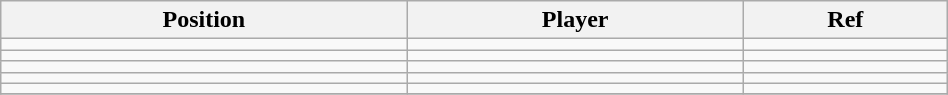<table class="wikitable sortable" style="width:50%; text-align:center; font-size:100%; text-align:left;">
<tr>
<th><strong>Position</strong></th>
<th><strong>Player</strong></th>
<th><strong>Ref</strong></th>
</tr>
<tr>
<td></td>
<td></td>
<td></td>
</tr>
<tr>
<td></td>
<td></td>
<td></td>
</tr>
<tr>
<td></td>
<td></td>
<td></td>
</tr>
<tr>
<td></td>
<td></td>
<td></td>
</tr>
<tr>
<td></td>
<td></td>
<td></td>
</tr>
<tr>
</tr>
</table>
